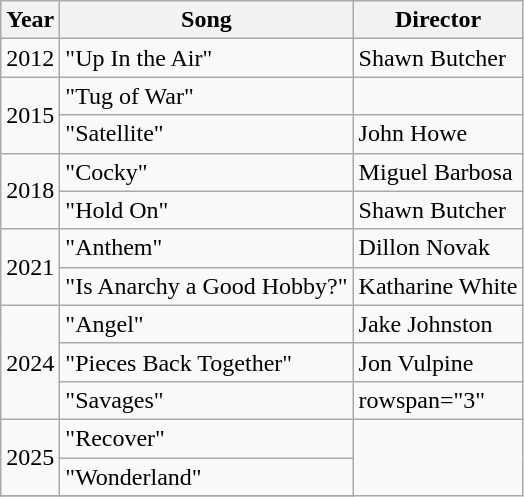<table class="wikitable">
<tr>
<th>Year</th>
<th>Song</th>
<th>Director</th>
</tr>
<tr>
<td>2012</td>
<td>"Up In the Air"</td>
<td>Shawn Butcher</td>
</tr>
<tr>
<td rowspan="2">2015</td>
<td>"Tug of War"</td>
<td></td>
</tr>
<tr>
<td>"Satellite"</td>
<td>John Howe</td>
</tr>
<tr>
<td rowspan="2">2018</td>
<td>"Cocky"</td>
<td>Miguel Barbosa</td>
</tr>
<tr>
<td>"Hold On"</td>
<td>Shawn Butcher</td>
</tr>
<tr>
<td rowspan="2">2021</td>
<td>"Anthem"</td>
<td>Dillon Novak</td>
</tr>
<tr>
<td>"Is Anarchy a Good Hobby?"</td>
<td>Katharine White</td>
</tr>
<tr>
<td rowspan="3">2024</td>
<td>"Angel"</td>
<td>Jake Johnston</td>
</tr>
<tr>
<td>"Pieces Back Together"</td>
<td>Jon Vulpine</td>
</tr>
<tr>
<td>"Savages"</td>
<td>rowspan="3"</td>
</tr>
<tr>
<td rowspan="2">2025</td>
<td>"Recover"</td>
</tr>
<tr>
<td>"Wonderland"</td>
</tr>
<tr>
</tr>
</table>
